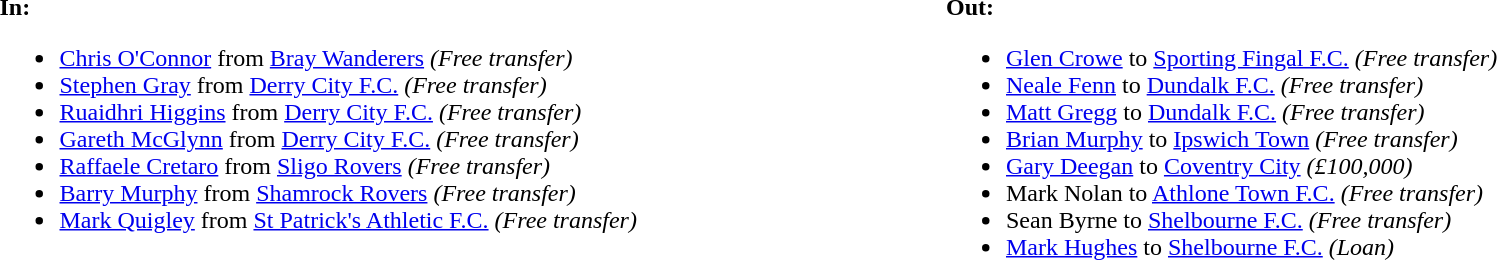<table>
<tr>
<td valign="top" width="20%"><br><strong>In:</strong><ul><li> <a href='#'>Chris O'Connor</a> from <a href='#'>Bray Wanderers</a> <em>(Free transfer)</em></li><li> <a href='#'>Stephen Gray</a> from <a href='#'>Derry City F.C.</a> <em>(Free transfer)</em></li><li> <a href='#'>Ruaidhri Higgins</a> from <a href='#'>Derry City F.C.</a> <em>(Free transfer)</em></li><li> <a href='#'>Gareth McGlynn</a> from <a href='#'>Derry City F.C.</a> <em>(Free transfer)</em></li><li> <a href='#'>Raffaele Cretaro</a> from <a href='#'>Sligo Rovers</a> <em>(Free transfer)</em></li><li> <a href='#'>Barry Murphy</a> from <a href='#'>Shamrock Rovers</a> <em>(Free transfer)</em></li><li> <a href='#'>Mark Quigley</a> from <a href='#'>St Patrick's Athletic F.C.</a> <em>(Free transfer)</em></li></ul></td>
<td valign="top" width="20%"><br><strong>Out:</strong><ul><li> <a href='#'>Glen Crowe</a> to <a href='#'>Sporting Fingal F.C.</a> <em>(Free transfer)</em></li><li> <a href='#'>Neale Fenn</a> to <a href='#'>Dundalk F.C.</a> <em>(Free transfer)</em></li><li> <a href='#'>Matt Gregg</a> to <a href='#'>Dundalk F.C.</a> <em>(Free transfer)</em></li><li> <a href='#'>Brian Murphy</a> to <a href='#'>Ipswich Town</a> <em>(Free transfer)</em></li><li> <a href='#'>Gary Deegan</a> to <a href='#'>Coventry City</a> <em>(£100,000)</em></li><li> Mark Nolan to <a href='#'>Athlone Town F.C.</a> <em>(Free transfer)</em></li><li> Sean Byrne to <a href='#'>Shelbourne F.C.</a> <em>(Free transfer)</em></li><li> <a href='#'>Mark Hughes</a> to <a href='#'>Shelbourne F.C.</a> <em>(Loan)</em></li></ul></td>
</tr>
</table>
